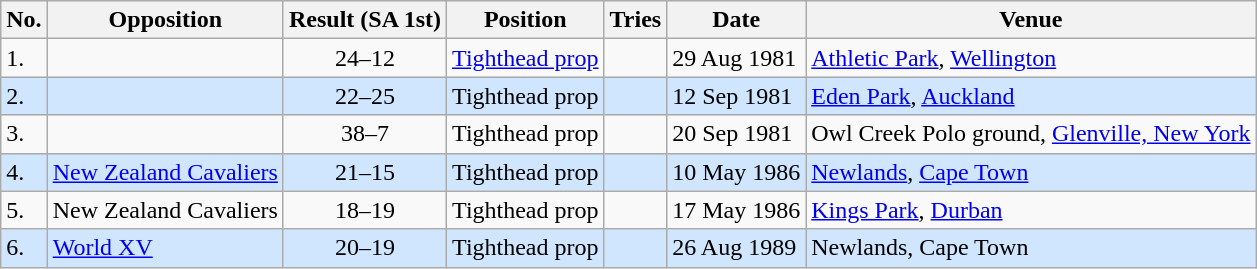<table class="wikitable sortable">
<tr>
<th>No.</th>
<th>Opposition</th>
<th>Result (SA 1st)</th>
<th>Position</th>
<th>Tries</th>
<th>Date</th>
<th>Venue</th>
</tr>
<tr>
<td>1.</td>
<td></td>
<td align="center">24–12</td>
<td><a href='#'>Tighthead prop</a></td>
<td></td>
<td>29 Aug 1981</td>
<td><a href='#'>Athletic Park</a>, <a href='#'>Wellington</a></td>
</tr>
<tr style="background: #D0E6FF;">
<td>2.</td>
<td></td>
<td align="center">22–25</td>
<td>Tighthead prop</td>
<td></td>
<td>12 Sep 1981</td>
<td><a href='#'>Eden Park</a>, <a href='#'>Auckland</a></td>
</tr>
<tr>
<td>3.</td>
<td></td>
<td align="center">38–7</td>
<td>Tighthead prop</td>
<td></td>
<td>20 Sep 1981</td>
<td>Owl Creek Polo ground, <a href='#'>Glenville, New York</a></td>
</tr>
<tr style="background: #D0E6FF;">
<td>4.</td>
<td><a href='#'>New Zealand Cavaliers</a></td>
<td align="center">21–15</td>
<td>Tighthead prop</td>
<td></td>
<td>10 May 1986</td>
<td><a href='#'>Newlands</a>, <a href='#'>Cape Town</a></td>
</tr>
<tr>
<td>5.</td>
<td>New Zealand Cavaliers</td>
<td align="center">18–19</td>
<td>Tighthead prop</td>
<td></td>
<td>17 May 1986</td>
<td><a href='#'>Kings Park</a>, <a href='#'>Durban</a></td>
</tr>
<tr style="background: #D0E6FF;">
<td>6.</td>
<td><a href='#'>World XV</a></td>
<td align="center">20–19</td>
<td>Tighthead prop</td>
<td></td>
<td>26 Aug 1989</td>
<td>Newlands, Cape Town</td>
</tr>
</table>
